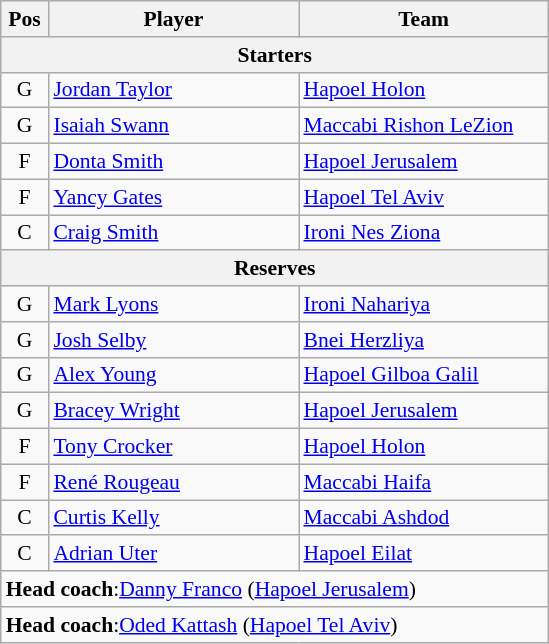<table class="wikitable" style="text-align:center; font-size:90%;">
<tr>
<th scope="col" style="width:25px;">Pos</th>
<th scope="col" style="width:160px;">Player</th>
<th scope="col" style="width:160px;">Team</th>
</tr>
<tr>
<th scope="col" colspan="5">Starters</th>
</tr>
<tr>
<td>G</td>
<td style="text-align:left"> <a href='#'>Jordan Taylor</a></td>
<td style="text-align:left"><a href='#'>Hapoel Holon</a></td>
</tr>
<tr>
<td>G</td>
<td style="text-align:left"> <a href='#'>Isaiah Swann</a></td>
<td style="text-align:left"><a href='#'>Maccabi Rishon LeZion</a></td>
</tr>
<tr>
<td>F</td>
<td style="text-align:left"> <a href='#'>Donta Smith</a></td>
<td style="text-align:left"><a href='#'>Hapoel Jerusalem</a></td>
</tr>
<tr>
<td>F</td>
<td style="text-align:left"> <a href='#'>Yancy Gates</a></td>
<td style="text-align:left"><a href='#'>Hapoel Tel Aviv</a></td>
</tr>
<tr>
<td>C</td>
<td style="text-align:left"> <a href='#'>Craig Smith</a></td>
<td style="text-align:left"><a href='#'>Ironi Nes Ziona</a></td>
</tr>
<tr>
<th scope="col" colspan="5">Reserves</th>
</tr>
<tr>
<td>G</td>
<td style="text-align:left"> <a href='#'>Mark Lyons</a></td>
<td style="text-align:left"><a href='#'>Ironi Nahariya</a></td>
</tr>
<tr>
<td>G</td>
<td style="text-align:left"> <a href='#'>Josh Selby</a></td>
<td style="text-align:left"><a href='#'>Bnei Herzliya</a></td>
</tr>
<tr>
<td>G</td>
<td style="text-align:left"> <a href='#'>Alex Young</a></td>
<td style="text-align:left"><a href='#'>Hapoel Gilboa Galil</a></td>
</tr>
<tr>
<td>G</td>
<td style="text-align:left"> <a href='#'>Bracey Wright</a></td>
<td style="text-align:left"><a href='#'>Hapoel Jerusalem</a></td>
</tr>
<tr>
<td>F</td>
<td style="text-align:left"> <a href='#'>Tony Crocker</a></td>
<td style="text-align:left"><a href='#'>Hapoel Holon</a></td>
</tr>
<tr>
<td>F</td>
<td style="text-align:left"> <a href='#'>René Rougeau</a></td>
<td style="text-align:left"><a href='#'>Maccabi Haifa</a></td>
</tr>
<tr>
<td>C</td>
<td style="text-align:left"> <a href='#'>Curtis Kelly</a></td>
<td style="text-align:left"><a href='#'>Maccabi Ashdod</a></td>
</tr>
<tr>
<td>C</td>
<td style="text-align:left"> <a href='#'>Adrian Uter</a></td>
<td style="text-align:left"><a href='#'>Hapoel Eilat</a></td>
</tr>
<tr>
<td style="text-align:left" colspan="5"><strong>Head coach</strong>:<a href='#'>Danny Franco</a> (<a href='#'>Hapoel Jerusalem</a>)</td>
</tr>
<tr>
<td style="text-align:left" colspan="5"><strong>Head coach</strong>:<a href='#'>Oded Kattash</a> (<a href='#'>Hapoel Tel Aviv</a>)</td>
</tr>
</table>
